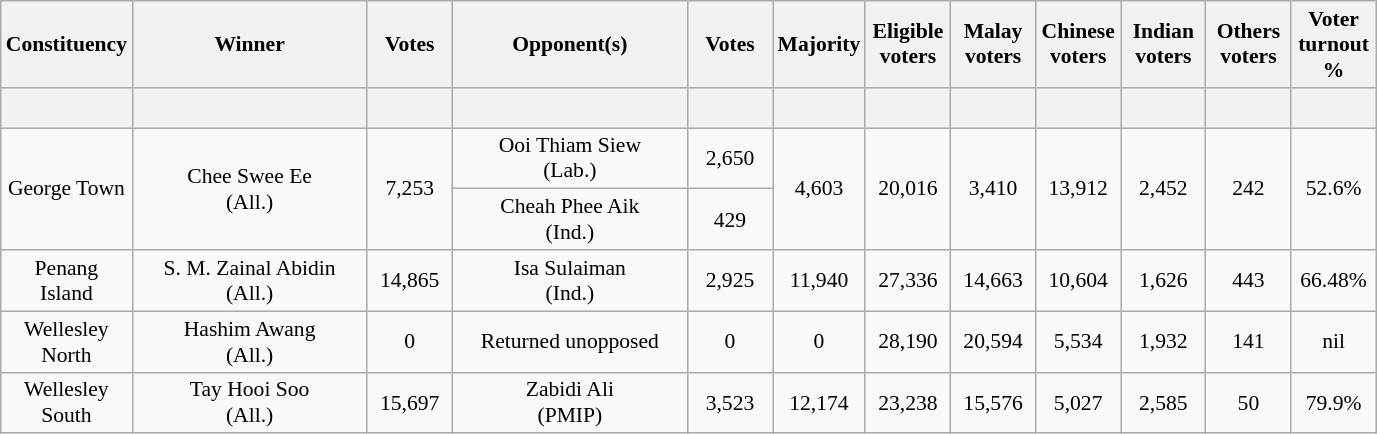<table class="wikitable sortable" style="text-align:center; font-size:90%">
<tr>
<th width="60">Constituency</th>
<th width="150">Winner</th>
<th width="50">Votes</th>
<th width="150">Opponent(s)</th>
<th width="50">Votes</th>
<th width="50">Majority</th>
<th width="50">Eligible voters</th>
<th width="50">Malay voters</th>
<th width="50">Chinese voters</th>
<th width="50">Indian voters</th>
<th width="50">Others voters</th>
<th width="50">Voter turnout %</th>
</tr>
<tr>
<th height="20"></th>
<th></th>
<th></th>
<th></th>
<th></th>
<th></th>
<th></th>
<th></th>
<th></th>
<th></th>
<th></th>
<th></th>
</tr>
<tr>
<td rowspan=2>George Town</td>
<td rowspan=2>Chee Swee Ee<br>(All.)</td>
<td rowspan=2>7,253</td>
<td>Ooi Thiam Siew<br>(Lab.)</td>
<td>2,650</td>
<td rowspan=2>4,603</td>
<td rowspan=2>20,016</td>
<td rowspan=2>3,410</td>
<td rowspan=2>13,912</td>
<td rowspan=2>2,452</td>
<td rowspan=2>242</td>
<td rowspan=2>52.6%</td>
</tr>
<tr>
<td>Cheah Phee Aik<br>(Ind.)</td>
<td>429</td>
</tr>
<tr>
<td>Penang Island</td>
<td>S. M. Zainal Abidin<br>(All.)</td>
<td>14,865</td>
<td>Isa Sulaiman<br>(Ind.)</td>
<td>2,925</td>
<td>11,940</td>
<td>27,336</td>
<td>14,663</td>
<td>10,604</td>
<td>1,626</td>
<td>443</td>
<td>66.48%</td>
</tr>
<tr>
<td>Wellesley North</td>
<td>Hashim Awang<br>(All.)</td>
<td>0</td>
<td>Returned unopposed</td>
<td>0</td>
<td>0</td>
<td>28,190</td>
<td>20,594</td>
<td>5,534</td>
<td>1,932</td>
<td>141</td>
<td>nil</td>
</tr>
<tr>
<td>Wellesley South</td>
<td>Tay Hooi Soo<br>(All.)</td>
<td>15,697</td>
<td>Zabidi Ali<br>(PMIP)</td>
<td>3,523</td>
<td>12,174</td>
<td>23,238</td>
<td>15,576</td>
<td>5,027</td>
<td>2,585</td>
<td>50</td>
<td>79.9%</td>
</tr>
</table>
